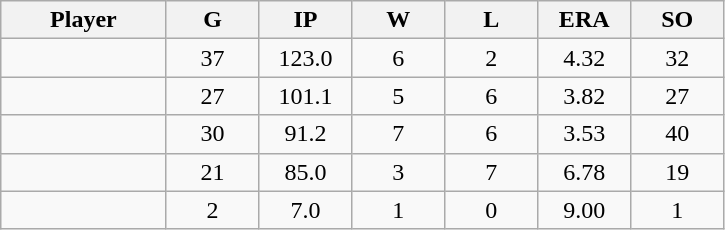<table class="wikitable sortable">
<tr>
<th bgcolor="#DDDDFF" width="16%">Player</th>
<th bgcolor="#DDDDFF" width="9%">G</th>
<th bgcolor="#DDDDFF" width="9%">IP</th>
<th bgcolor="#DDDDFF" width="9%">W</th>
<th bgcolor="#DDDDFF" width="9%">L</th>
<th bgcolor="#DDDDFF" width="9%">ERA</th>
<th bgcolor="#DDDDFF" width="9%">SO</th>
</tr>
<tr align="center">
<td></td>
<td>37</td>
<td>123.0</td>
<td>6</td>
<td>2</td>
<td>4.32</td>
<td>32</td>
</tr>
<tr align="center">
<td></td>
<td>27</td>
<td>101.1</td>
<td>5</td>
<td>6</td>
<td>3.82</td>
<td>27</td>
</tr>
<tr align="center">
<td></td>
<td>30</td>
<td>91.2</td>
<td>7</td>
<td>6</td>
<td>3.53</td>
<td>40</td>
</tr>
<tr align="center">
<td></td>
<td>21</td>
<td>85.0</td>
<td>3</td>
<td>7</td>
<td>6.78</td>
<td>19</td>
</tr>
<tr align="center">
<td></td>
<td>2</td>
<td>7.0</td>
<td>1</td>
<td>0</td>
<td>9.00</td>
<td>1</td>
</tr>
</table>
